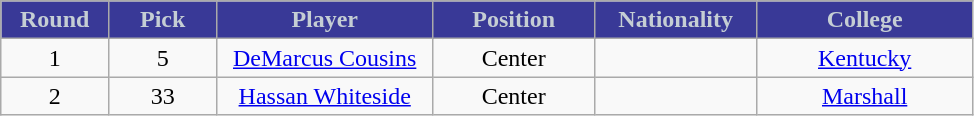<table class="wikitable sortable sortable">
<tr>
<th style="background:#393997; color:#c5ced4" width="10%">Round</th>
<th style="background:#393997; color:#c5ced4" width="10%">Pick</th>
<th style="background:#393997; color:#c5ced4" width="20%">Player</th>
<th style="background:#393997; color:#c5ced4" width="15%">Position</th>
<th style="background:#393997; color:#c5ced4" width="15%">Nationality</th>
<th style="background:#393997; color:#c5ced4" width="20%">College</th>
</tr>
<tr style="text-align: center">
<td>1</td>
<td>5</td>
<td><a href='#'>DeMarcus Cousins</a></td>
<td>Center</td>
<td></td>
<td><a href='#'>Kentucky</a></td>
</tr>
<tr style="text-align: center">
<td>2</td>
<td>33</td>
<td><a href='#'>Hassan Whiteside</a></td>
<td>Center</td>
<td></td>
<td><a href='#'>Marshall</a></td>
</tr>
</table>
